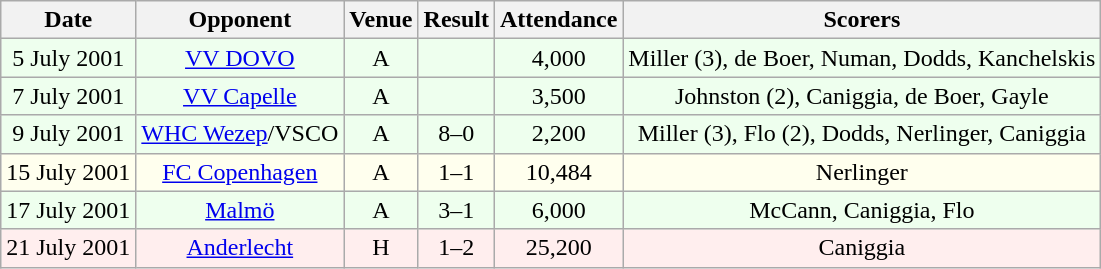<table class="wikitable sortable" style="font-size:100%; text-align:center">
<tr>
<th>Date</th>
<th>Opponent</th>
<th>Venue</th>
<th>Result</th>
<th>Attendance</th>
<th>Scorers</th>
</tr>
<tr bgcolor = "#EEFFEE">
<td>5 July 2001</td>
<td> <a href='#'>VV DOVO</a></td>
<td>A</td>
<td></td>
<td>4,000</td>
<td>Miller (3), de Boer, Numan, Dodds, Kanchelskis</td>
</tr>
<tr bgcolor = "#EEFFEE">
<td>7 July 2001</td>
<td> <a href='#'>VV Capelle</a></td>
<td>A</td>
<td></td>
<td>3,500</td>
<td>Johnston (2), Caniggia, de Boer, Gayle</td>
</tr>
<tr bgcolor = "#EEFFEE">
<td>9 July 2001</td>
<td> <a href='#'>WHC Wezep</a>/VSCO</td>
<td>A</td>
<td>8–0</td>
<td>2,200</td>
<td>Miller (3), Flo (2), Dodds, Nerlinger, Caniggia</td>
</tr>
<tr bgcolor = "#FFFFEE">
<td>15 July 2001</td>
<td> <a href='#'>FC Copenhagen</a></td>
<td>A</td>
<td>1–1</td>
<td>10,484</td>
<td>Nerlinger</td>
</tr>
<tr bgcolor = "#EEFFEE">
<td>17 July 2001</td>
<td> <a href='#'>Malmö</a></td>
<td>A</td>
<td>3–1</td>
<td>6,000</td>
<td>McCann, Caniggia, Flo</td>
</tr>
<tr bgcolor = "#FFEEEE">
<td>21 July 2001</td>
<td> <a href='#'>Anderlecht</a></td>
<td>H</td>
<td>1–2</td>
<td>25,200</td>
<td>Caniggia</td>
</tr>
</table>
